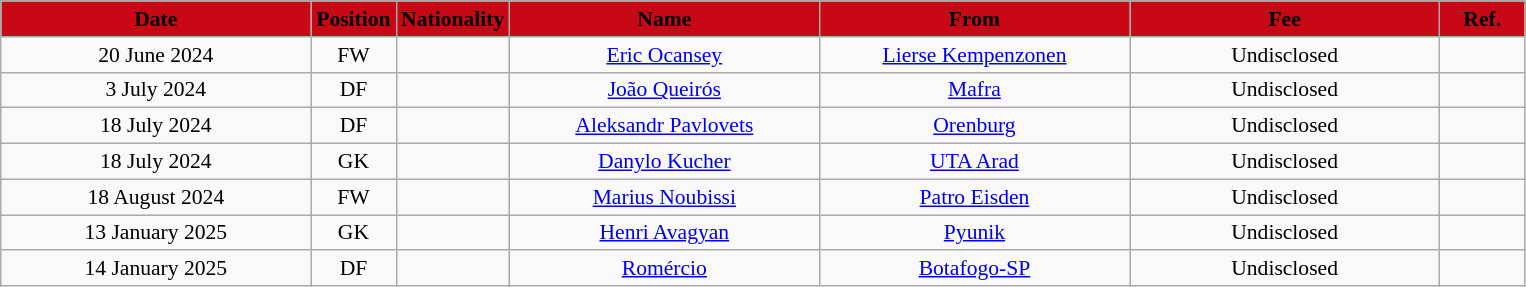<table class="wikitable"  style="text-align:center; font-size:90%; ">
<tr>
<th style="background:#C80815; color:black; width:200px;">Date</th>
<th style="background:#C80815; color:black; width:50px;">Position</th>
<th style="background:#C80815; color:black; width:50px;">Nationality</th>
<th style="background:#C80815; color:black; width:200px;">Name</th>
<th style="background:#C80815; color:black; width:200px;">From</th>
<th style="background:#C80815; color:black; width:200px;">Fee</th>
<th style="background:#C80815; color:black; width:50px;">Ref.</th>
</tr>
<tr>
<td>20 June 2024</td>
<td>FW</td>
<td></td>
<td><a href='#'>Eric Ocansey</a></td>
<td><a href='#'>Lierse Kempenzonen</a></td>
<td>Undisclosed</td>
<td></td>
</tr>
<tr>
<td>3 July 2024</td>
<td>DF</td>
<td></td>
<td><a href='#'>João Queirós</a></td>
<td><a href='#'>Mafra</a></td>
<td>Undisclosed</td>
<td></td>
</tr>
<tr>
<td>18 July 2024</td>
<td>DF</td>
<td></td>
<td><a href='#'>Aleksandr Pavlovets</a></td>
<td><a href='#'>Orenburg</a></td>
<td>Undisclosed</td>
<td></td>
</tr>
<tr>
<td>18 July 2024</td>
<td>GK</td>
<td></td>
<td><a href='#'>Danylo Kucher</a></td>
<td><a href='#'>UTA Arad</a></td>
<td>Undisclosed</td>
<td></td>
</tr>
<tr>
<td>18 August 2024</td>
<td>FW</td>
<td></td>
<td><a href='#'>Marius Noubissi</a></td>
<td><a href='#'>Patro Eisden</a></td>
<td>Undisclosed</td>
<td></td>
</tr>
<tr>
<td>13 January 2025</td>
<td>GK</td>
<td></td>
<td><a href='#'>Henri Avagyan</a></td>
<td><a href='#'>Pyunik</a></td>
<td>Undisclosed</td>
<td></td>
</tr>
<tr>
<td>14 January 2025</td>
<td>DF</td>
<td></td>
<td><a href='#'>Romércio</a></td>
<td><a href='#'>Botafogo-SP</a></td>
<td>Undisclosed</td>
<td></td>
</tr>
</table>
